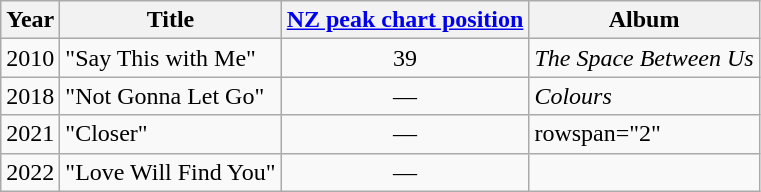<table class="wikitable">
<tr>
<th>Year</th>
<th>Title</th>
<th><a href='#'>NZ peak chart position</a></th>
<th>Album</th>
</tr>
<tr>
<td>2010</td>
<td>"Say This with Me"</td>
<td align="center">39</td>
<td><em>The Space Between Us</em></td>
</tr>
<tr>
<td>2018</td>
<td>"Not Gonna Let Go"</td>
<td align="center">—</td>
<td><em>Colours</em></td>
</tr>
<tr>
<td>2021</td>
<td>"Closer"<br></td>
<td align="center">—</td>
<td>rowspan="2" </td>
</tr>
<tr>
<td>2022</td>
<td>"Love Will Find You"</td>
<td align="center">—</td>
</tr>
</table>
